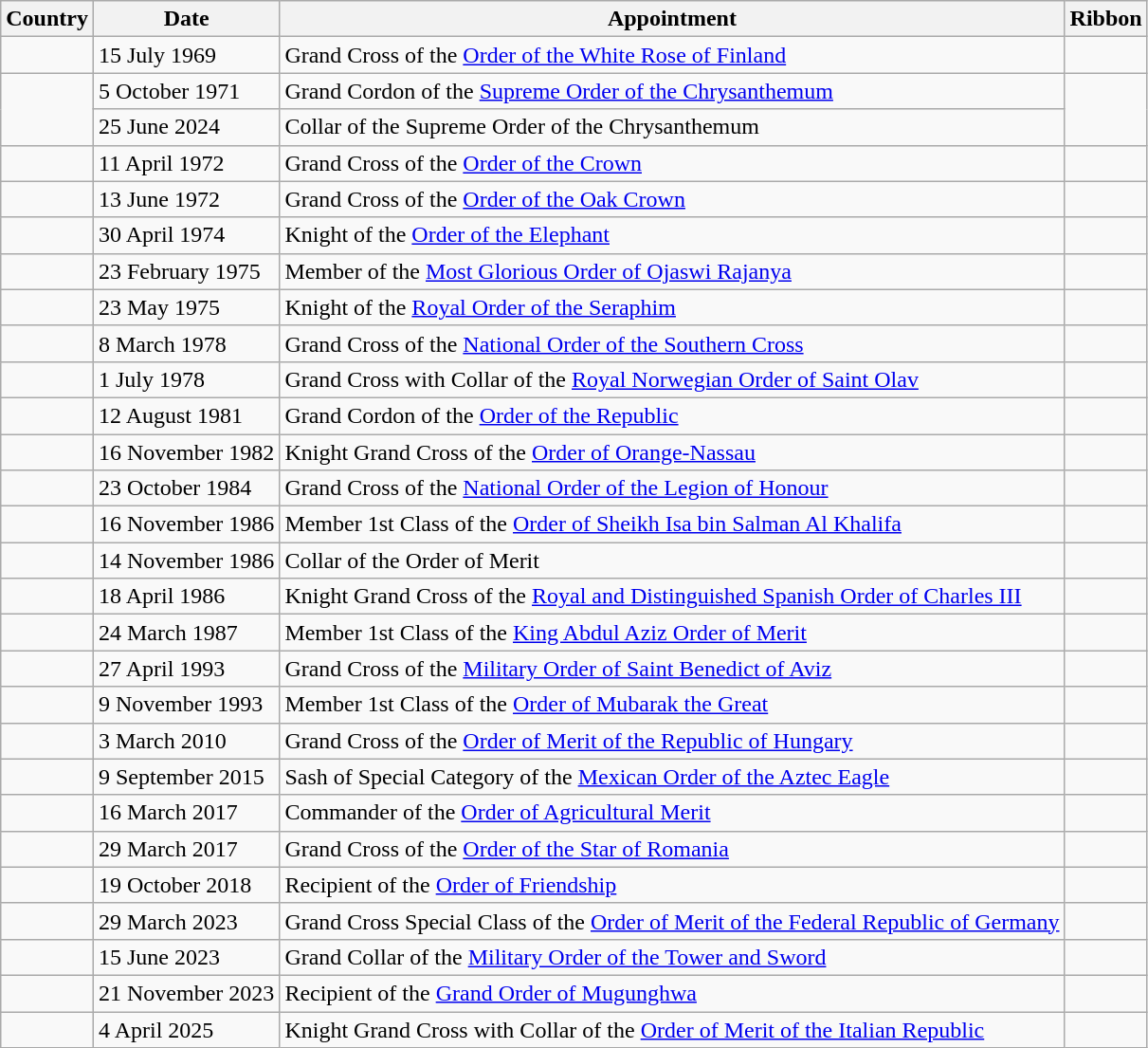<table class="wikitable sortable" style="margin:0.5em 1em 0.5em 0; border:1px #005566 solid; border-collapse:collapse;">
<tr>
<th>Country</th>
<th>Date</th>
<th>Appointment</th>
<th>Ribbon</th>
</tr>
<tr>
<td></td>
<td>15 July 1969</td>
<td>Grand Cross of the <a href='#'>Order of the White Rose of Finland</a></td>
<td></td>
</tr>
<tr>
<td rowspan="2"></td>
<td>5 October 1971</td>
<td>Grand Cordon of the <a href='#'>Supreme Order of the Chrysanthemum</a></td>
<td rowspan="2"></td>
</tr>
<tr>
<td>25 June 2024</td>
<td>Collar of the Supreme Order of the Chrysanthemum</td>
</tr>
<tr>
<td></td>
<td>11 April 1972</td>
<td>Grand Cross of the <a href='#'>Order of the Crown</a></td>
<td></td>
</tr>
<tr>
<td></td>
<td>13 June 1972</td>
<td>Grand Cross of the <a href='#'>Order of the Oak Crown</a></td>
<td></td>
</tr>
<tr>
<td></td>
<td>30 April 1974</td>
<td>Knight of the <a href='#'>Order of the Elephant</a></td>
<td></td>
</tr>
<tr>
<td></td>
<td>23 February 1975</td>
<td>Member of the <a href='#'>Most Glorious Order of Ojaswi Rajanya</a></td>
<td></td>
</tr>
<tr>
<td></td>
<td>23 May 1975</td>
<td>Knight of the <a href='#'>Royal Order of the Seraphim</a></td>
<td></td>
</tr>
<tr>
<td></td>
<td>8 March 1978</td>
<td>Grand Cross of the <a href='#'>National Order of the Southern Cross</a></td>
<td></td>
</tr>
<tr>
<td></td>
<td>1 July 1978</td>
<td>Grand Cross with Collar of the <a href='#'>Royal Norwegian Order of Saint Olav</a></td>
<td></td>
</tr>
<tr>
<td></td>
<td>12 August 1981</td>
<td>Grand Cordon of the <a href='#'>Order of the Republic</a></td>
<td></td>
</tr>
<tr>
<td></td>
<td>16 November 1982</td>
<td>Knight Grand Cross of the <a href='#'>Order of Orange-Nassau</a></td>
<td></td>
</tr>
<tr>
<td></td>
<td>23 October 1984</td>
<td>Grand Cross of the <a href='#'>National Order of the Legion of Honour</a></td>
<td></td>
</tr>
<tr>
<td></td>
<td>16 November 1986</td>
<td>Member 1st Class of the <a href='#'>Order of Sheikh Isa bin Salman Al Khalifa</a></td>
<td></td>
</tr>
<tr>
<td></td>
<td>14 November 1986</td>
<td>Collar of the Order of Merit</td>
<td></td>
</tr>
<tr>
<td></td>
<td>18 April 1986</td>
<td>Knight Grand Cross of the <a href='#'>Royal and Distinguished Spanish Order of Charles III</a></td>
<td></td>
</tr>
<tr>
<td></td>
<td>24 March 1987</td>
<td>Member 1st Class of the <a href='#'>King Abdul Aziz Order of Merit</a></td>
<td></td>
</tr>
<tr>
<td></td>
<td>27 April 1993</td>
<td>Grand Cross of the <a href='#'>Military Order of Saint Benedict of Aviz</a></td>
<td></td>
</tr>
<tr>
<td></td>
<td>9 November 1993</td>
<td>Member 1st Class of the <a href='#'>Order of Mubarak the Great</a></td>
<td></td>
</tr>
<tr>
<td></td>
<td>3 March 2010</td>
<td>Grand Cross of the <a href='#'>Order of Merit of the Republic of Hungary</a></td>
<td></td>
</tr>
<tr>
<td></td>
<td>9 September 2015</td>
<td>Sash of Special Category of the <a href='#'>Mexican Order of the Aztec Eagle</a></td>
<td></td>
</tr>
<tr>
<td></td>
<td>16 March 2017</td>
<td>Commander of the <a href='#'>Order of Agricultural Merit</a></td>
<td></td>
</tr>
<tr>
<td></td>
<td>29 March 2017</td>
<td>Grand Cross of the <a href='#'>Order of the Star of Romania</a></td>
<td></td>
</tr>
<tr>
<td></td>
<td>19 October 2018</td>
<td>Recipient of the <a href='#'>Order of Friendship</a></td>
<td></td>
</tr>
<tr>
<td></td>
<td>29 March 2023</td>
<td>Grand Cross Special Class of the <a href='#'>Order of Merit of the Federal Republic of Germany</a></td>
<td></td>
</tr>
<tr>
<td></td>
<td>15 June 2023</td>
<td>Grand Collar of the <a href='#'>Military Order of the Tower and Sword</a></td>
<td></td>
</tr>
<tr>
<td></td>
<td>21 November 2023</td>
<td>Recipient of the <a href='#'>Grand Order of Mugunghwa</a></td>
<td></td>
</tr>
<tr>
<td></td>
<td>4 April 2025</td>
<td>Knight Grand Cross with Collar of the <a href='#'>Order of Merit of the Italian Republic</a></td>
<td></td>
</tr>
</table>
